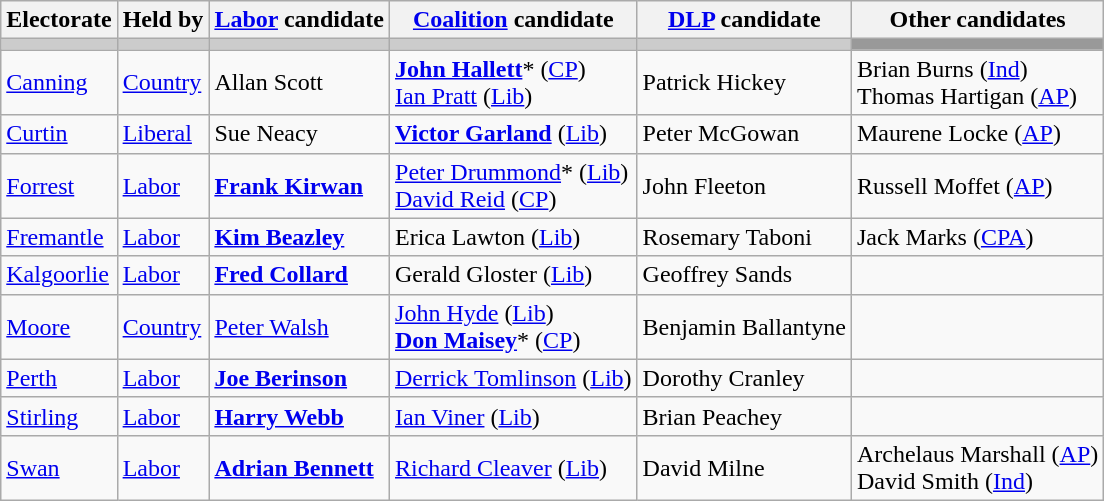<table class="wikitable">
<tr>
<th>Electorate</th>
<th>Held by</th>
<th><a href='#'>Labor</a> candidate</th>
<th><a href='#'>Coalition</a> candidate</th>
<th><a href='#'>DLP</a> candidate</th>
<th>Other candidates</th>
</tr>
<tr bgcolor="#cccccc">
<td></td>
<td></td>
<td></td>
<td></td>
<td></td>
<td bgcolor="#999999"></td>
</tr>
<tr>
<td><a href='#'>Canning</a></td>
<td><a href='#'>Country</a></td>
<td>Allan Scott</td>
<td><strong><a href='#'>John Hallett</a></strong>* (<a href='#'>CP</a>)<br><a href='#'>Ian Pratt</a> (<a href='#'>Lib</a>)</td>
<td>Patrick Hickey</td>
<td>Brian Burns (<a href='#'>Ind</a>)<br>Thomas Hartigan (<a href='#'>AP</a>)</td>
</tr>
<tr>
<td><a href='#'>Curtin</a></td>
<td><a href='#'>Liberal</a></td>
<td>Sue Neacy</td>
<td><strong><a href='#'>Victor Garland</a></strong> (<a href='#'>Lib</a>)</td>
<td>Peter McGowan</td>
<td>Maurene Locke (<a href='#'>AP</a>)</td>
</tr>
<tr>
<td><a href='#'>Forrest</a></td>
<td><a href='#'>Labor</a></td>
<td><strong><a href='#'>Frank Kirwan</a></strong></td>
<td><a href='#'>Peter Drummond</a>* (<a href='#'>Lib</a>)<br><a href='#'>David Reid</a> (<a href='#'>CP</a>)</td>
<td>John Fleeton</td>
<td>Russell Moffet (<a href='#'>AP</a>)</td>
</tr>
<tr>
<td><a href='#'>Fremantle</a></td>
<td><a href='#'>Labor</a></td>
<td><strong><a href='#'>Kim Beazley</a></strong></td>
<td>Erica Lawton (<a href='#'>Lib</a>)</td>
<td>Rosemary Taboni</td>
<td>Jack Marks (<a href='#'>CPA</a>)</td>
</tr>
<tr>
<td><a href='#'>Kalgoorlie</a></td>
<td><a href='#'>Labor</a></td>
<td><strong><a href='#'>Fred Collard</a></strong></td>
<td>Gerald Gloster (<a href='#'>Lib</a>)</td>
<td>Geoffrey Sands</td>
<td></td>
</tr>
<tr>
<td><a href='#'>Moore</a></td>
<td><a href='#'>Country</a></td>
<td><a href='#'>Peter Walsh</a></td>
<td><a href='#'>John Hyde</a> (<a href='#'>Lib</a>)<br><strong><a href='#'>Don Maisey</a></strong>* (<a href='#'>CP</a>)</td>
<td>Benjamin Ballantyne</td>
<td></td>
</tr>
<tr>
<td><a href='#'>Perth</a></td>
<td><a href='#'>Labor</a></td>
<td><strong><a href='#'>Joe Berinson</a></strong></td>
<td><a href='#'>Derrick Tomlinson</a> (<a href='#'>Lib</a>)</td>
<td>Dorothy Cranley</td>
<td></td>
</tr>
<tr>
<td><a href='#'>Stirling</a></td>
<td><a href='#'>Labor</a></td>
<td><strong><a href='#'>Harry Webb</a></strong></td>
<td><a href='#'>Ian Viner</a> (<a href='#'>Lib</a>)</td>
<td>Brian Peachey</td>
<td></td>
</tr>
<tr>
<td><a href='#'>Swan</a></td>
<td><a href='#'>Labor</a></td>
<td><strong><a href='#'>Adrian Bennett</a></strong></td>
<td><a href='#'>Richard Cleaver</a> (<a href='#'>Lib</a>)</td>
<td>David Milne</td>
<td>Archelaus Marshall (<a href='#'>AP</a>)<br>David Smith (<a href='#'>Ind</a>)</td>
</tr>
</table>
